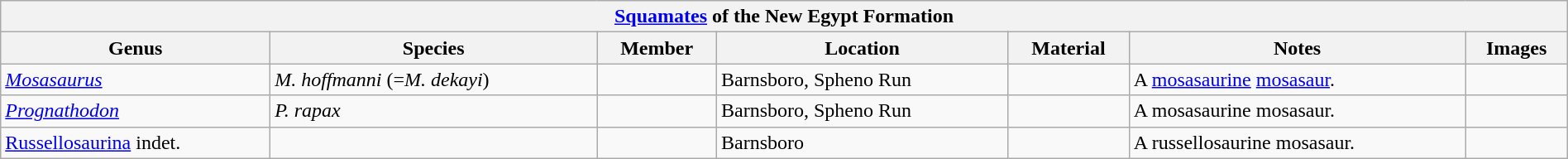<table class="wikitable" width="100%" align="center">
<tr>
<th colspan="8" align="center"><strong><a href='#'>Squamates</a> of the New Egypt Formation</strong></th>
</tr>
<tr>
<th>Genus</th>
<th>Species</th>
<th>Member</th>
<th>Location</th>
<th>Material</th>
<th>Notes</th>
<th>Images</th>
</tr>
<tr>
<td><em><a href='#'>Mosasaurus</a></em></td>
<td><em>M. hoffmanni</em> (=<em>M. dekayi</em>)</td>
<td></td>
<td>Barnsboro, Spheno Run</td>
<td></td>
<td>A <a href='#'>mosasaurine</a> <a href='#'>mosasaur</a>.</td>
<td></td>
</tr>
<tr>
<td><em><a href='#'>Prognathodon</a></em></td>
<td><em>P. rapax</em></td>
<td></td>
<td>Barnsboro, Spheno Run</td>
<td></td>
<td>A mosasaurine mosasaur.</td>
<td></td>
</tr>
<tr>
<td><a href='#'>Russellosaurina</a> indet.</td>
<td></td>
<td></td>
<td>Barnsboro</td>
<td></td>
<td>A russellosaurine mosasaur.</td>
<td></td>
</tr>
</table>
